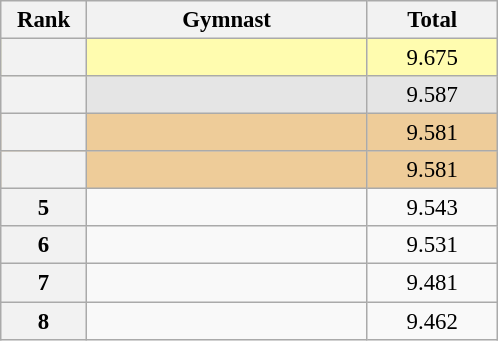<table class="wikitable sortable" style="text-align:center; font-size:95%">
<tr>
<th scope="col" style="width:50px;">Rank</th>
<th scope="col" style="width:180px;">Gymnast</th>
<th scope="col" style="width:80px;">Total</th>
</tr>
<tr style="background:#fffcaf;">
<th scope=row style="text-align:center"></th>
<td style="text-align:left;"></td>
<td>9.675</td>
</tr>
<tr style="background:#e5e5e5;">
<th scope=row style="text-align:center"></th>
<td style="text-align:left;"></td>
<td>9.587</td>
</tr>
<tr style="background:#ec9;">
<th scope=row style="text-align:center"></th>
<td style="text-align:left;"></td>
<td>9.581</td>
</tr>
<tr style="background:#ec9;">
<th scope=row style="text-align:center"></th>
<td style="text-align:left;"></td>
<td>9.581</td>
</tr>
<tr>
<th scope=row style="text-align:center">5</th>
<td style="text-align:left;"></td>
<td>9.543</td>
</tr>
<tr>
<th scope=row style="text-align:center">6</th>
<td style="text-align:left;"></td>
<td>9.531</td>
</tr>
<tr>
<th scope=row style="text-align:center">7</th>
<td style="text-align:left;"></td>
<td>9.481</td>
</tr>
<tr>
<th scope=row style="text-align:center">8</th>
<td style="text-align:left;"></td>
<td>9.462</td>
</tr>
</table>
